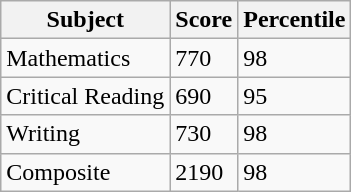<table class="wikitable">
<tr>
<th>Subject</th>
<th>Score</th>
<th>Percentile</th>
</tr>
<tr>
<td>Mathematics</td>
<td>770</td>
<td>98</td>
</tr>
<tr>
<td>Critical Reading</td>
<td>690</td>
<td>95</td>
</tr>
<tr>
<td>Writing</td>
<td>730</td>
<td>98</td>
</tr>
<tr>
<td>Composite</td>
<td>2190</td>
<td>98</td>
</tr>
</table>
